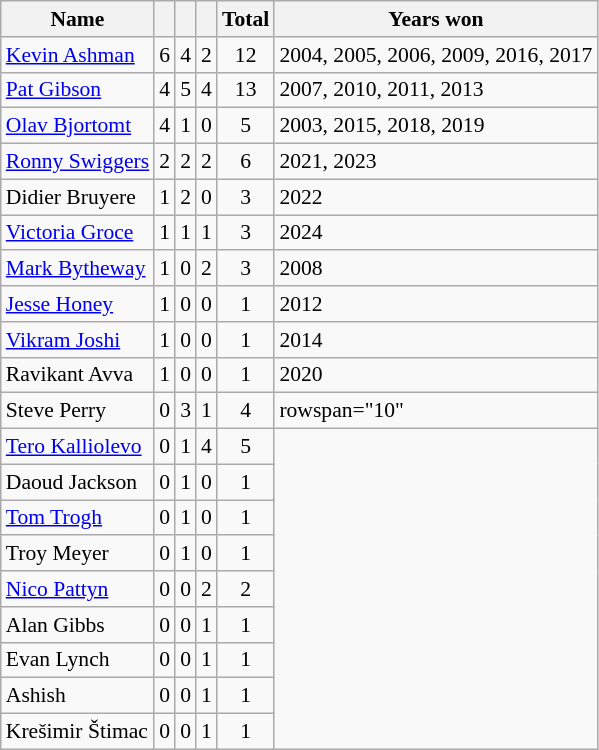<table class="wikitable sortable" style="margin-top:0; font-size:90%;">
<tr>
<th>Name</th>
<th></th>
<th></th>
<th></th>
<th>Total</th>
<th>Years won</th>
</tr>
<tr>
<td> <a href='#'>Kevin Ashman</a></td>
<td align="center">6</td>
<td align="center">4</td>
<td align="center">2</td>
<td align="center">12</td>
<td>2004, 2005, 2006, 2009, 2016, 2017</td>
</tr>
<tr>
<td> <a href='#'>Pat Gibson</a></td>
<td align="center">4</td>
<td align="center">5</td>
<td align="center">4</td>
<td align="center">13</td>
<td>2007, 2010, 2011, 2013</td>
</tr>
<tr>
<td> <a href='#'>Olav Bjortomt</a></td>
<td align="center">4</td>
<td align="center">1</td>
<td align="center">0</td>
<td align="center">5</td>
<td>2003, 2015, 2018, 2019</td>
</tr>
<tr>
<td> <a href='#'>Ronny Swiggers</a></td>
<td align="center">2</td>
<td align="center">2</td>
<td align="center">2</td>
<td align="center">6</td>
<td>2021, 2023</td>
</tr>
<tr>
<td> Didier Bruyere</td>
<td align="center">1</td>
<td align="center">2</td>
<td align="center">0</td>
<td align="center">3</td>
<td>2022</td>
</tr>
<tr>
<td> <a href='#'>Victoria Groce</a></td>
<td align="center">1</td>
<td align="center">1</td>
<td align="center">1</td>
<td align="center">3</td>
<td>2024</td>
</tr>
<tr>
<td> <a href='#'>Mark Bytheway</a></td>
<td align="center">1</td>
<td align="center">0</td>
<td align="center">2</td>
<td align="center">3</td>
<td>2008</td>
</tr>
<tr>
<td> <a href='#'>Jesse Honey</a></td>
<td align="center">1</td>
<td align="center">0</td>
<td align="center">0</td>
<td align="center">1</td>
<td>2012</td>
</tr>
<tr>
<td> <a href='#'>Vikram Joshi</a></td>
<td align="center">1</td>
<td align="center">0</td>
<td align="center">0</td>
<td align="center">1</td>
<td>2014</td>
</tr>
<tr>
<td> Ravikant Avva</td>
<td align="center">1</td>
<td align="center">0</td>
<td align="center">0</td>
<td align="center">1</td>
<td>2020</td>
</tr>
<tr>
<td> Steve Perry</td>
<td align="center">0</td>
<td align="center">3</td>
<td align="center">1</td>
<td align="center">4</td>
<td>rowspan="10" </td>
</tr>
<tr>
<td> <a href='#'>Tero Kalliolevo</a></td>
<td align="center">0</td>
<td align="center">1</td>
<td align="center">4</td>
<td align="center">5</td>
</tr>
<tr>
<td> Daoud Jackson</td>
<td align="center">0</td>
<td align="center">1</td>
<td align="center">0</td>
<td align="center">1</td>
</tr>
<tr>
<td> <a href='#'>Tom Trogh</a></td>
<td align="center">0</td>
<td align="center">1</td>
<td align="center">0</td>
<td align="center">1</td>
</tr>
<tr>
<td> Troy Meyer</td>
<td align="center">0</td>
<td align="center">1</td>
<td align="center">0</td>
<td align="center">1</td>
</tr>
<tr>
<td> <a href='#'>Nico Pattyn</a></td>
<td align="center">0</td>
<td align="center">0</td>
<td align="center">2</td>
<td align="center">2</td>
</tr>
<tr>
<td> Alan Gibbs</td>
<td align="center">0</td>
<td align="center">0</td>
<td align="center">1</td>
<td align="center">1</td>
</tr>
<tr>
<td> Evan Lynch</td>
<td align="center">0</td>
<td align="center">0</td>
<td align="center">1</td>
<td align="center">1</td>
</tr>
<tr>
<td> Ashish</td>
<td align="center">0</td>
<td align="center">0</td>
<td align="center">1</td>
<td align="center">1</td>
</tr>
<tr>
<td> Krešimir Štimac</td>
<td align="center">0</td>
<td align="center">0</td>
<td align="center">1</td>
<td align="center">1</td>
</tr>
</table>
